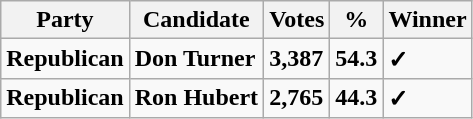<table class="wikitable sortable">
<tr>
<th>Party</th>
<th>Candidate</th>
<th>Votes</th>
<th>%</th>
<th>Winner</th>
</tr>
<tr>
<td><strong>Republican</strong></td>
<td><strong>Don Turner</strong></td>
<td><strong>3,387</strong></td>
<td><strong>54.3</strong></td>
<td><strong>✓</strong></td>
</tr>
<tr>
<td><strong>Republican</strong></td>
<td><strong>Ron Hubert</strong></td>
<td><strong>2,765</strong></td>
<td><strong>44.3</strong></td>
<td><strong>✓</strong></td>
</tr>
</table>
